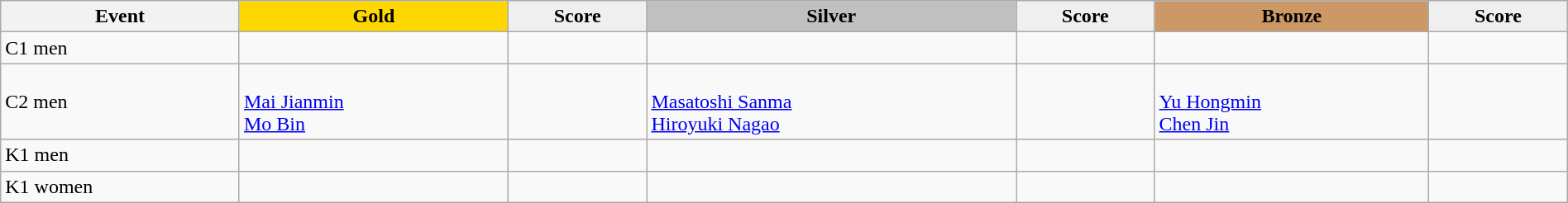<table class="wikitable" width=100%>
<tr>
<th>Event</th>
<td align=center bgcolor="gold"><strong>Gold</strong></td>
<td align=center bgcolor="EFEFEF"><strong>Score</strong></td>
<td align=center bgcolor="silver"><strong>Silver</strong></td>
<td align=center bgcolor="EFEFEF"><strong>Score</strong></td>
<td align=center bgcolor="CC9966"><strong>Bronze</strong></td>
<td align=center bgcolor="EFEFEF"><strong>Score</strong></td>
</tr>
<tr>
<td>C1 men</td>
<td></td>
<td></td>
<td></td>
<td></td>
<td></td>
<td></td>
</tr>
<tr>
<td>C2 men</td>
<td><br><a href='#'>Mai Jianmin</a><br><a href='#'>Mo Bin</a></td>
<td></td>
<td><br><a href='#'>Masatoshi Sanma</a><br><a href='#'>Hiroyuki Nagao</a></td>
<td></td>
<td><br><a href='#'>Yu Hongmin</a><br><a href='#'>Chen Jin</a></td>
<td></td>
</tr>
<tr>
<td>K1 men</td>
<td></td>
<td></td>
<td></td>
<td></td>
<td></td>
<td></td>
</tr>
<tr>
<td>K1 women</td>
<td></td>
<td></td>
<td></td>
<td></td>
<td></td>
<td></td>
</tr>
</table>
